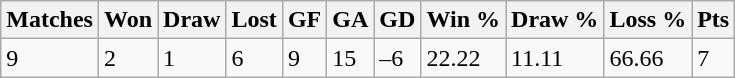<table class="wikitable">
<tr>
<th>Matches</th>
<th>Won</th>
<th>Draw</th>
<th>Lost</th>
<th>GF</th>
<th>GA</th>
<th>GD</th>
<th>Win %</th>
<th>Draw %</th>
<th>Loss %</th>
<th>Pts</th>
</tr>
<tr>
<td>9</td>
<td>2</td>
<td>1</td>
<td>6</td>
<td>9</td>
<td>15</td>
<td>–6</td>
<td>22.22</td>
<td>11.11</td>
<td>66.66</td>
<td>7</td>
</tr>
</table>
